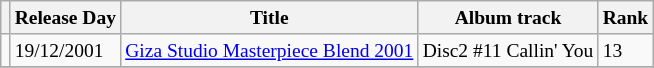<table class=wikitable style="font-size:small">
<tr>
<th></th>
<th>Release Day</th>
<th>Title</th>
<th>Album track</th>
<th>Rank</th>
</tr>
<tr>
<td></td>
<td>19/12/2001</td>
<td><a href='#'>Giza Studio Masterpiece Blend 2001</a></td>
<td>Disc2 #11 Callin' You</td>
<td>13</td>
</tr>
<tr>
</tr>
</table>
